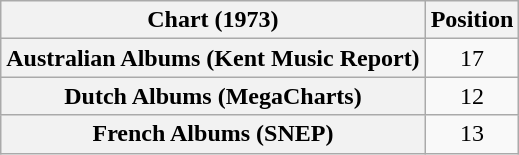<table class="wikitable sortable plainrowheaders" style="text-align:center;">
<tr>
<th>Chart (1973)</th>
<th>Position</th>
</tr>
<tr>
<th scope="row">Australian Albums (Kent Music Report)</th>
<td>17</td>
</tr>
<tr>
<th scope="row">Dutch Albums (MegaCharts)</th>
<td>12</td>
</tr>
<tr>
<th scope="row">French Albums (SNEP)</th>
<td>13</td>
</tr>
</table>
